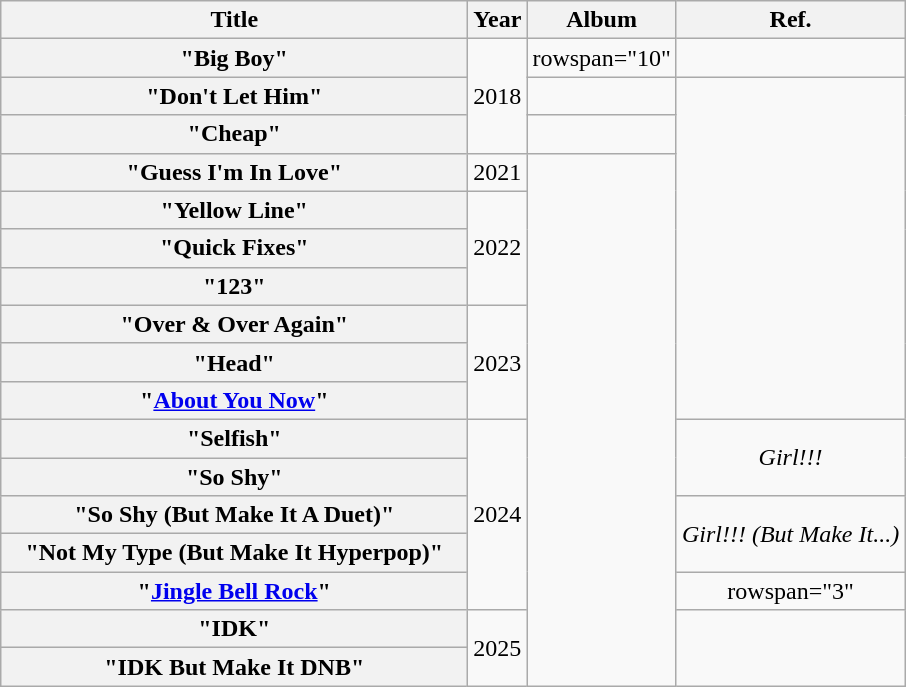<table class="wikitable plainrowheaders" style="text-align:center;">
<tr>
<th scope="col" style="width:19em;">Title</th>
<th scope="col" style="width:1em;">Year</th>
<th>Album</th>
<th>Ref.</th>
</tr>
<tr>
<th scope="row">"Big Boy"<br></th>
<td rowspan="3">2018</td>
<td>rowspan="10" </td>
<td></td>
</tr>
<tr>
<th scope="row">"Don't Let Him"<br></th>
<td></td>
</tr>
<tr>
<th scope="row">"Cheap"<br></th>
<td></td>
</tr>
<tr>
<th scope="row">"Guess I'm In Love"<br></th>
<td>2021</td>
<td rowspan="14"></td>
</tr>
<tr>
<th scope="row">"Yellow Line"<br></th>
<td rowspan="3">2022</td>
</tr>
<tr>
<th scope="row">"Quick Fixes"<br></th>
</tr>
<tr>
<th scope="row">"123"<br></th>
</tr>
<tr>
<th scope="row">"Over & Over Again"<br></th>
<td rowspan="3">2023</td>
</tr>
<tr>
<th scope="row">"Head"<br></th>
</tr>
<tr>
<th scope="row">"<a href='#'>About You Now</a>"<br></th>
</tr>
<tr>
<th scope="row">"Selfish"<br></th>
<td rowspan="5">2024</td>
<td rowspan="2"><em>Girl!!!</em></td>
</tr>
<tr>
<th scope="row">"So Shy"<br></th>
</tr>
<tr>
<th scope="row">"So Shy (But Make It A Duet)"<br></th>
<td rowspan="2"><em>Girl!!! (But Make It...)</em></td>
</tr>
<tr>
<th scope="row">"Not My Type (But Make It Hyperpop)"<br></th>
</tr>
<tr>
<th scope="row">"<a href='#'>Jingle Bell Rock</a>"<br></th>
<td>rowspan="3" </td>
</tr>
<tr>
<th scope="row">"IDK"<br></th>
<td rowspan="2">2025</td>
</tr>
<tr>
<th scope="row">"IDK But Make It DNB"<br></th>
</tr>
</table>
